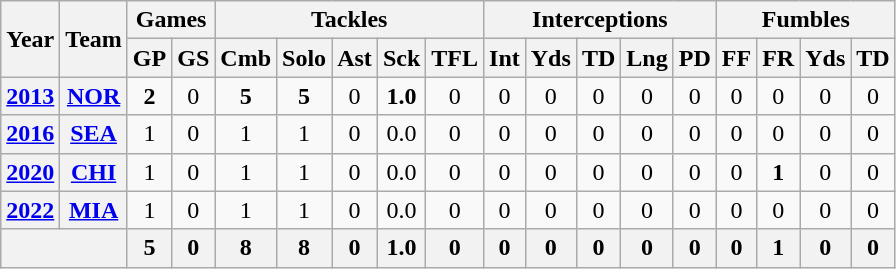<table class="wikitable" style="text-align:center">
<tr>
<th rowspan="2">Year</th>
<th rowspan="2">Team</th>
<th colspan="2">Games</th>
<th colspan="5">Tackles</th>
<th colspan="5">Interceptions</th>
<th colspan="4">Fumbles</th>
</tr>
<tr>
<th>GP</th>
<th>GS</th>
<th>Cmb</th>
<th>Solo</th>
<th>Ast</th>
<th>Sck</th>
<th>TFL</th>
<th>Int</th>
<th>Yds</th>
<th>TD</th>
<th>Lng</th>
<th>PD</th>
<th>FF</th>
<th>FR</th>
<th>Yds</th>
<th>TD</th>
</tr>
<tr>
<th><a href='#'>2013</a></th>
<th><a href='#'>NOR</a></th>
<td><strong>2</strong></td>
<td>0</td>
<td><strong>5</strong></td>
<td><strong>5</strong></td>
<td>0</td>
<td><strong>1.0</strong></td>
<td>0</td>
<td>0</td>
<td>0</td>
<td>0</td>
<td>0</td>
<td>0</td>
<td>0</td>
<td>0</td>
<td>0</td>
<td>0</td>
</tr>
<tr>
<th><a href='#'>2016</a></th>
<th><a href='#'>SEA</a></th>
<td>1</td>
<td>0</td>
<td>1</td>
<td>1</td>
<td>0</td>
<td>0.0</td>
<td>0</td>
<td>0</td>
<td>0</td>
<td>0</td>
<td>0</td>
<td>0</td>
<td>0</td>
<td>0</td>
<td>0</td>
<td>0</td>
</tr>
<tr>
<th><a href='#'>2020</a></th>
<th><a href='#'>CHI</a></th>
<td>1</td>
<td>0</td>
<td>1</td>
<td>1</td>
<td>0</td>
<td>0.0</td>
<td>0</td>
<td>0</td>
<td>0</td>
<td>0</td>
<td>0</td>
<td>0</td>
<td>0</td>
<td><strong>1</strong></td>
<td>0</td>
<td>0</td>
</tr>
<tr>
<th><a href='#'>2022</a></th>
<th><a href='#'>MIA</a></th>
<td>1</td>
<td>0</td>
<td>1</td>
<td>1</td>
<td>0</td>
<td>0.0</td>
<td>0</td>
<td>0</td>
<td>0</td>
<td>0</td>
<td>0</td>
<td>0</td>
<td>0</td>
<td>0</td>
<td>0</td>
<td>0</td>
</tr>
<tr>
<th colspan="2"></th>
<th>5</th>
<th>0</th>
<th>8</th>
<th>8</th>
<th>0</th>
<th>1.0</th>
<th>0</th>
<th>0</th>
<th>0</th>
<th>0</th>
<th>0</th>
<th>0</th>
<th>0</th>
<th>1</th>
<th>0</th>
<th>0</th>
</tr>
</table>
